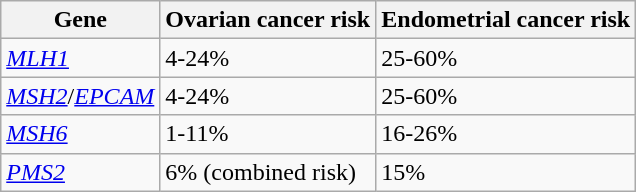<table class="wikitable sortable">
<tr>
<th>Gene</th>
<th>Ovarian cancer risk</th>
<th>Endometrial cancer risk</th>
</tr>
<tr>
<td><em><a href='#'>MLH1</a></em></td>
<td>4-24%</td>
<td>25-60%</td>
</tr>
<tr>
<td><em><a href='#'>MSH2</a></em>/<em><a href='#'>EPCAM</a></em></td>
<td>4-24%</td>
<td>25-60%</td>
</tr>
<tr>
<td><em><a href='#'>MSH6</a></em></td>
<td>1-11%</td>
<td>16-26%</td>
</tr>
<tr>
<td><em><a href='#'>PMS2</a></em></td>
<td>6% (combined risk)</td>
<td>15%</td>
</tr>
</table>
